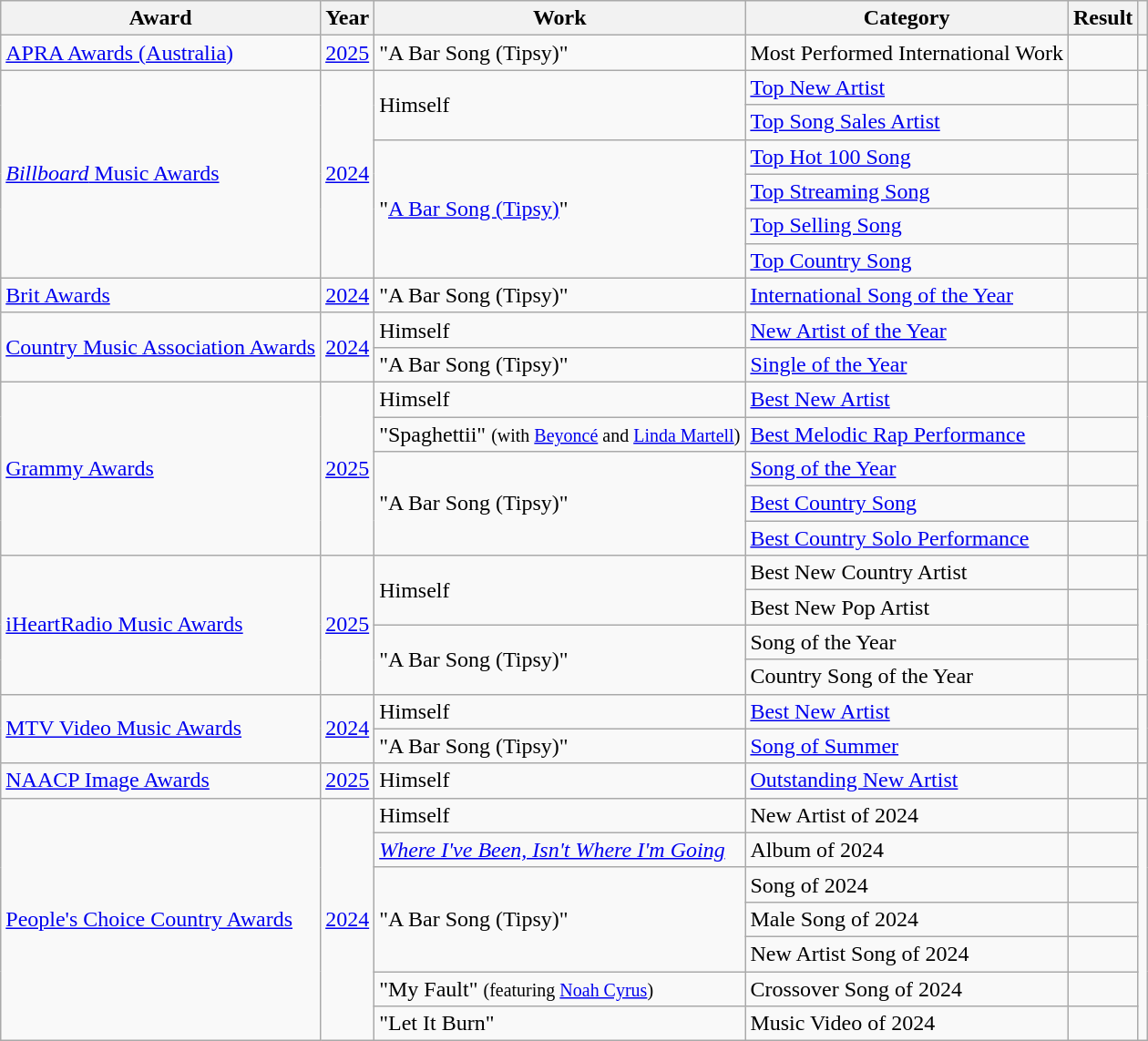<table class="wikitable">
<tr>
<th scope="col">Award</th>
<th scope="col">Year</th>
<th scope="col">Work</th>
<th scope="col">Category</th>
<th scope="col">Result</th>
<th scope="col"></th>
</tr>
<tr>
<td><a href='#'>APRA Awards (Australia)</a></td>
<td><a href='#'>2025</a></td>
<td>"A Bar Song (Tipsy)"</td>
<td>Most Performed International Work</td>
<td></td>
<td></td>
</tr>
<tr>
<td rowspan=6><a href='#'><em>Billboard</em> Music Awards</a></td>
<td rowspan=6><a href='#'>2024</a></td>
<td rowspan=2>Himself</td>
<td><a href='#'>Top New Artist</a></td>
<td></td>
<td rowspan=6></td>
</tr>
<tr>
<td><a href='#'>Top Song Sales Artist</a></td>
<td></td>
</tr>
<tr>
<td rowspan=4>"<a href='#'>A Bar Song (Tipsy)</a>"</td>
<td><a href='#'>Top Hot 100 Song</a></td>
<td></td>
</tr>
<tr>
<td><a href='#'>Top Streaming Song</a></td>
<td></td>
</tr>
<tr>
<td><a href='#'>Top Selling Song</a></td>
<td></td>
</tr>
<tr>
<td><a href='#'>Top Country Song</a></td>
<td></td>
</tr>
<tr>
<td><a href='#'>Brit Awards</a></td>
<td><a href='#'>2024</a></td>
<td>"A Bar Song (Tipsy)"</td>
<td><a href='#'>International Song of the Year</a></td>
<td></td>
<td></td>
</tr>
<tr>
<td rowspan=2><a href='#'>Country Music Association Awards</a></td>
<td rowspan=2><a href='#'>2024</a></td>
<td>Himself</td>
<td><a href='#'>New Artist of the Year</a></td>
<td></td>
<td rowspan=2></td>
</tr>
<tr>
<td>"A Bar Song (Tipsy)"</td>
<td><a href='#'>Single of the Year</a></td>
<td></td>
</tr>
<tr>
<td rowspan=5><a href='#'>Grammy Awards</a></td>
<td rowspan=5><a href='#'>2025</a></td>
<td>Himself</td>
<td><a href='#'>Best New Artist</a></td>
<td></td>
<td rowspan=5></td>
</tr>
<tr>
<td>"Spaghettii" <small>(with <a href='#'>Beyoncé</a> and <a href='#'>Linda Martell</a>)</small></td>
<td><a href='#'>Best Melodic Rap Performance</a></td>
<td></td>
</tr>
<tr>
<td rowspan=3>"A Bar Song (Tipsy)"</td>
<td><a href='#'>Song of the Year</a></td>
<td></td>
</tr>
<tr>
<td><a href='#'>Best Country Song</a></td>
<td></td>
</tr>
<tr>
<td><a href='#'>Best Country Solo Performance</a></td>
<td></td>
</tr>
<tr>
<td rowspan=4><a href='#'>iHeartRadio Music Awards</a></td>
<td rowspan=4><a href='#'>2025</a></td>
<td rowspan=2>Himself</td>
<td>Best New Country Artist</td>
<td></td>
<td rowspan=4></td>
</tr>
<tr>
<td>Best New Pop Artist</td>
<td></td>
</tr>
<tr>
<td rowspan=2>"A Bar Song (Tipsy)"</td>
<td>Song of the Year</td>
<td></td>
</tr>
<tr>
<td>Country Song of the Year</td>
<td></td>
</tr>
<tr>
<td rowspan=2><a href='#'>MTV Video Music Awards</a></td>
<td rowspan=2><a href='#'>2024</a></td>
<td>Himself</td>
<td><a href='#'>Best New Artist</a></td>
<td></td>
<td rowspan="2"></td>
</tr>
<tr>
<td>"A Bar Song (Tipsy)"</td>
<td><a href='#'>Song of Summer</a></td>
<td></td>
</tr>
<tr>
<td><a href='#'>NAACP Image Awards</a></td>
<td><a href='#'>2025</a></td>
<td>Himself</td>
<td><a href='#'>Outstanding New Artist</a></td>
<td></td>
<td></td>
</tr>
<tr>
<td rowspan=7><a href='#'>People's Choice Country Awards</a></td>
<td rowspan=7><a href='#'>2024</a></td>
<td>Himself</td>
<td>New Artist of 2024</td>
<td></td>
<td rowspan="7"></td>
</tr>
<tr>
<td><em><a href='#'>Where I've Been, Isn't Where I'm Going</a></em></td>
<td>Album of 2024</td>
<td></td>
</tr>
<tr>
<td rowspan=3>"A Bar Song (Tipsy)"</td>
<td>Song of 2024</td>
<td></td>
</tr>
<tr>
<td>Male Song of 2024</td>
<td></td>
</tr>
<tr>
<td>New Artist Song of 2024</td>
<td></td>
</tr>
<tr>
<td>"My Fault" <small>(featuring <a href='#'>Noah Cyrus</a>)</small></td>
<td>Crossover Song of 2024</td>
<td></td>
</tr>
<tr>
<td>"Let It Burn"</td>
<td>Music Video of 2024</td>
<td></td>
</tr>
</table>
